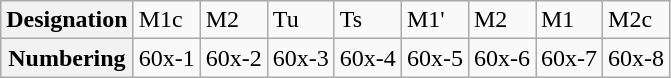<table class="wikitable">
<tr>
<th>Designation</th>
<td>M1c</td>
<td>M2</td>
<td>Tu</td>
<td>Ts</td>
<td>M1'</td>
<td>M2</td>
<td>M1</td>
<td>M2c</td>
</tr>
<tr>
<th>Numbering</th>
<td>60x-1</td>
<td>60x-2</td>
<td>60x-3</td>
<td>60x-4</td>
<td>60x-5</td>
<td>60x-6</td>
<td>60x-7</td>
<td>60x-8</td>
</tr>
</table>
